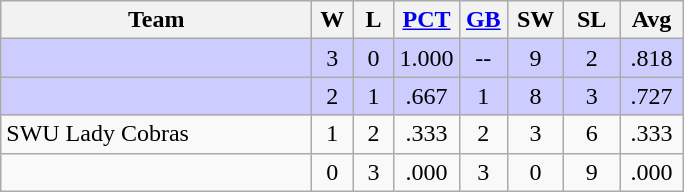<table class=wikitable style="text-align:center;">
<tr>
<th style="width:200px;">Team</th>
<th width=20px>W</th>
<th width=20px>L</th>
<th width=35px><a href='#'>PCT</a></th>
<th width=25px><a href='#'>GB</a></th>
<th width=30px>SW</th>
<th width=30px>SL</th>
<th width=35px>Avg</th>
</tr>
<tr style="background:#ccf;">
<td align=left></td>
<td>3</td>
<td>0</td>
<td>1.000</td>
<td>--</td>
<td>9</td>
<td>2</td>
<td>.818</td>
</tr>
<tr style="background:#ccf;">
<td align=left></td>
<td>2</td>
<td>1</td>
<td>.667</td>
<td>1</td>
<td>8</td>
<td>3</td>
<td>.727</td>
</tr>
<tr>
<td align=left> SWU Lady Cobras</td>
<td>1</td>
<td>2</td>
<td>.333</td>
<td>2</td>
<td>3</td>
<td>6</td>
<td>.333</td>
</tr>
<tr>
<td align=left></td>
<td>0</td>
<td>3</td>
<td>.000</td>
<td>3</td>
<td>0</td>
<td>9</td>
<td>.000</td>
</tr>
</table>
